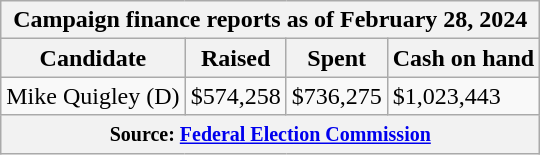<table class="wikitable sortable">
<tr>
<th colspan=4>Campaign finance reports as of February 28, 2024</th>
</tr>
<tr style="text-align:center;">
<th>Candidate</th>
<th>Raised</th>
<th>Spent</th>
<th>Cash on hand</th>
</tr>
<tr>
<td>Mike Quigley (D)</td>
<td>$574,258</td>
<td>$736,275</td>
<td>$1,023,443</td>
</tr>
<tr>
<th colspan="4"><small>Source: <a href='#'>Federal Election Commission</a></small></th>
</tr>
</table>
